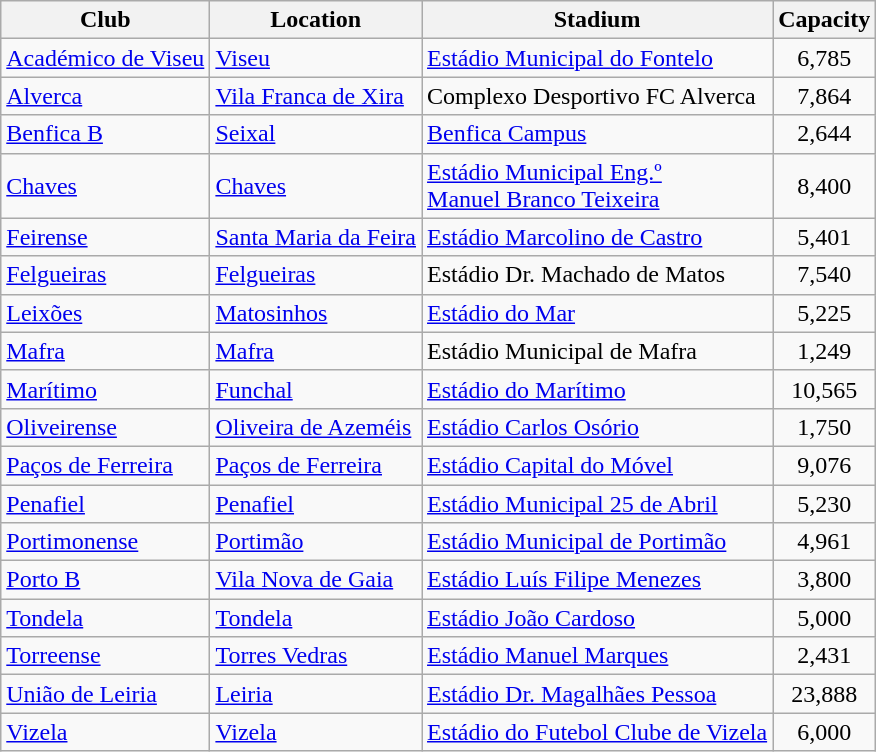<table class="wikitable sortable">
<tr>
<th>Club</th>
<th>Location</th>
<th>Stadium</th>
<th>Capacity</th>
</tr>
<tr>
<td><a href='#'>Académico de Viseu</a></td>
<td><a href='#'>Viseu</a></td>
<td><a href='#'>Estádio Municipal do Fontelo</a></td>
<td style="text-align:center;">6,785</td>
</tr>
<tr>
<td><a href='#'>Alverca</a></td>
<td><a href='#'>Vila Franca de Xira</a></td>
<td>Complexo Desportivo FC Alverca</td>
<td style="text-align:center;">7,864</td>
</tr>
<tr>
<td><a href='#'>Benfica B</a></td>
<td><a href='#'>Seixal</a></td>
<td><a href='#'>Benfica Campus</a></td>
<td style="text-align:center;">2,644</td>
</tr>
<tr>
<td><a href='#'>Chaves</a></td>
<td><a href='#'>Chaves</a></td>
<td><a href='#'>Estádio Municipal Eng.º<br>Manuel Branco Teixeira</a></td>
<td style="text-align:center;">8,400</td>
</tr>
<tr>
<td><a href='#'>Feirense</a></td>
<td><a href='#'>Santa Maria da Feira</a></td>
<td><a href='#'>Estádio Marcolino de Castro</a></td>
<td style="text-align:center;">5,401</td>
</tr>
<tr>
<td><a href='#'>Felgueiras</a></td>
<td><a href='#'>Felgueiras</a></td>
<td>Estádio Dr. Machado de Matos</td>
<td style="text-align:center;">7,540</td>
</tr>
<tr>
<td><a href='#'>Leixões</a></td>
<td><a href='#'>Matosinhos</a></td>
<td><a href='#'>Estádio do Mar</a></td>
<td style="text-align:center;">5,225</td>
</tr>
<tr>
<td><a href='#'>Mafra</a></td>
<td><a href='#'>Mafra</a></td>
<td>Estádio Municipal de Mafra</td>
<td style="text-align:center;">1,249</td>
</tr>
<tr>
<td><a href='#'>Marítimo</a></td>
<td> <a href='#'>Funchal</a></td>
<td><a href='#'>Estádio do Marítimo</a></td>
<td style="text-align:center;">10,565</td>
</tr>
<tr>
<td><a href='#'>Oliveirense</a></td>
<td><a href='#'>Oliveira de Azeméis</a></td>
<td><a href='#'>Estádio Carlos Osório</a></td>
<td style="text-align:center;">1,750</td>
</tr>
<tr>
<td><a href='#'>Paços de Ferreira</a></td>
<td><a href='#'>Paços de Ferreira</a></td>
<td><a href='#'>Estádio Capital do Móvel</a></td>
<td style="text-align:center;">9,076</td>
</tr>
<tr>
<td><a href='#'>Penafiel</a></td>
<td><a href='#'>Penafiel</a></td>
<td><a href='#'>Estádio Municipal 25 de Abril</a></td>
<td style="text-align:center;">5,230</td>
</tr>
<tr>
<td><a href='#'>Portimonense</a></td>
<td><a href='#'>Portimão</a></td>
<td><a href='#'>Estádio Municipal de Portimão</a></td>
<td style="text-align:center;">4,961</td>
</tr>
<tr>
<td><a href='#'>Porto B</a></td>
<td><a href='#'>Vila Nova de Gaia</a></td>
<td><a href='#'>Estádio Luís Filipe Menezes</a></td>
<td style="text-align:center;">3,800</td>
</tr>
<tr>
<td><a href='#'>Tondela</a></td>
<td><a href='#'>Tondela</a></td>
<td><a href='#'>Estádio João Cardoso</a></td>
<td style="text-align:center;">5,000</td>
</tr>
<tr>
<td><a href='#'>Torreense</a></td>
<td><a href='#'>Torres Vedras</a></td>
<td><a href='#'>Estádio Manuel Marques</a></td>
<td style="text-align:center;">2,431</td>
</tr>
<tr>
<td><a href='#'>União de Leiria</a></td>
<td><a href='#'>Leiria</a></td>
<td><a href='#'>Estádio Dr. Magalhães Pessoa</a></td>
<td style="text-align:center;">23,888</td>
</tr>
<tr>
<td><a href='#'>Vizela</a></td>
<td><a href='#'>Vizela</a></td>
<td><a href='#'>Estádio do Futebol Clube de Vizela</a></td>
<td style="text-align:center;">6,000</td>
</tr>
</table>
